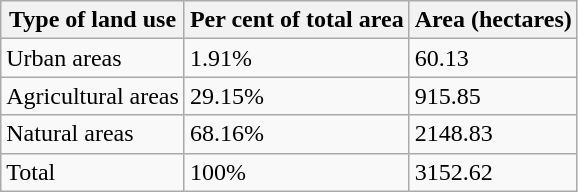<table class="wikitable">
<tr>
<th>Type of land use</th>
<th>Per cent of total area</th>
<th>Area (hectares)</th>
</tr>
<tr ---->
<td>Urban areas</td>
<td>1.91%</td>
<td>60.13</td>
</tr>
<tr ---->
<td>Agricultural areas</td>
<td>29.15%</td>
<td>915.85</td>
</tr>
<tr ---->
<td>Natural areas</td>
<td>68.16%</td>
<td>2148.83</td>
</tr>
<tr>
<td>Total</td>
<td>100%</td>
<td>3152.62</td>
</tr>
</table>
